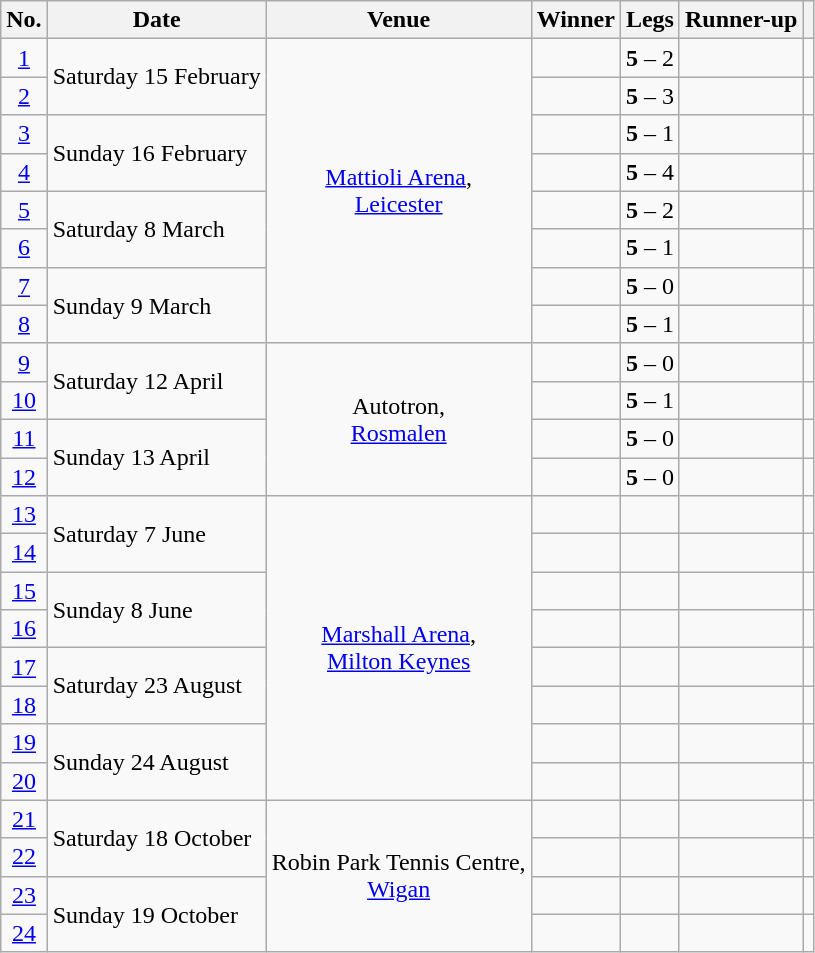<table class="wikitable">
<tr>
<th>No.</th>
<th>Date</th>
<th>Venue</th>
<th>Winner</th>
<th>Legs</th>
<th>Runner-up</th>
<th></th>
</tr>
<tr>
<td align=center><a href='#'>1</a></td>
<td align=left rowspan="2">Saturday 15 February</td>
<td align="center" rowspan="8"><a href='#'>Mattioli Arena</a>,<br> <a href='#'>Leicester</a></td>
<td align="right"></td>
<td align="center"><strong>5</strong> – 2</td>
<td></td>
<td align="center"></td>
</tr>
<tr>
<td align=center><a href='#'>2</a></td>
<td align="right"></td>
<td align="center"><strong>5</strong> – 3</td>
<td></td>
<td align="center"></td>
</tr>
<tr>
<td align=center><a href='#'>3</a></td>
<td align=left rowspan="2">Sunday 16 February</td>
<td align="right"></td>
<td align="center"><strong>5</strong> – 1</td>
<td></td>
<td align="center"></td>
</tr>
<tr>
<td align=center><a href='#'>4</a></td>
<td align="right"></td>
<td align="center"><strong>5</strong> – 4</td>
<td></td>
<td align="center"></td>
</tr>
<tr>
<td align=center><a href='#'>5</a></td>
<td align=left rowspan="2">Saturday 8 March</td>
<td align="right"></td>
<td align="center"><strong>5</strong> – 2</td>
<td></td>
<td align="center"></td>
</tr>
<tr>
<td align=center><a href='#'>6</a></td>
<td align="right"></td>
<td align="center"><strong>5</strong> – 1</td>
<td></td>
<td align="center"></td>
</tr>
<tr>
<td align=center><a href='#'>7</a></td>
<td align=left rowspan="2">Sunday 9 March</td>
<td align="right"></td>
<td align="center"><strong>5</strong> – 0</td>
<td></td>
<td align="center"></td>
</tr>
<tr>
<td align=center><a href='#'>8</a></td>
<td align="right"></td>
<td align="center"><strong>5</strong> – 1</td>
<td></td>
<td align="center"></td>
</tr>
<tr>
<td align=center><a href='#'>9</a></td>
<td align=left rowspan="2">Saturday 12 April</td>
<td align="center" rowspan="4">Autotron,<br> <a href='#'>Rosmalen</a></td>
<td align="right"></td>
<td align="center"><strong>5</strong> – 0</td>
<td></td>
<td align="center"></td>
</tr>
<tr>
<td align=center><a href='#'>10</a></td>
<td align="right"></td>
<td align="center"><strong>5</strong> – 1</td>
<td></td>
<td align="center"></td>
</tr>
<tr>
<td align=center><a href='#'>11</a></td>
<td align=left rowspan="2">Sunday 13 April</td>
<td align="right"></td>
<td align="center"><strong>5</strong> – 0</td>
<td></td>
<td align="center"></td>
</tr>
<tr>
<td align=center><a href='#'>12</a></td>
<td align="right"></td>
<td align="center"><strong>5</strong> – 0</td>
<td></td>
<td align="center"></td>
</tr>
<tr>
<td align=center><a href='#'>13</a></td>
<td align=left rowspan="2">Saturday 7 June</td>
<td align="center" rowspan="8"><a href='#'>Marshall Arena</a>,<br> <a href='#'>Milton Keynes</a></td>
<td align="right"></td>
<td align="center"></td>
<td></td>
<td align="center"></td>
</tr>
<tr>
<td align=center><a href='#'>14</a></td>
<td align="right"></td>
<td align="center"></td>
<td></td>
<td align="center"></td>
</tr>
<tr>
<td align=center><a href='#'>15</a></td>
<td align=left rowspan="2">Sunday 8 June</td>
<td align="right"></td>
<td align="center"></td>
<td></td>
<td align="center"></td>
</tr>
<tr>
<td align=center><a href='#'>16</a></td>
<td align="right"></td>
<td align="center"></td>
<td></td>
<td align="center"></td>
</tr>
<tr>
<td align=center><a href='#'>17</a></td>
<td align=left rowspan="2">Saturday 23 August</td>
<td align="right"></td>
<td align="center"></td>
<td></td>
<td align="center"></td>
</tr>
<tr>
<td align=center><a href='#'>18</a></td>
<td align="right"></td>
<td align="center"></td>
<td></td>
<td align="center"></td>
</tr>
<tr>
<td align=center><a href='#'>19</a></td>
<td align=left rowspan="2">Sunday 24 August</td>
<td align="right"></td>
<td align="center"></td>
<td></td>
<td align="center"></td>
</tr>
<tr>
<td align=center><a href='#'>20</a></td>
<td align="right"></td>
<td align="center"></td>
<td></td>
<td align="center"></td>
</tr>
<tr>
<td align=center><a href='#'>21</a></td>
<td align=left rowspan="2">Saturday 18 October</td>
<td align="center" rowspan="4">Robin Park Tennis Centre,<br> <a href='#'>Wigan</a></td>
<td align="right"></td>
<td align="center"></td>
<td></td>
<td align="center"></td>
</tr>
<tr>
<td align=center><a href='#'>22</a></td>
<td align="right"></td>
<td align="center"></td>
<td></td>
<td align="center"></td>
</tr>
<tr>
<td align=center><a href='#'>23</a></td>
<td align=left rowspan="2">Sunday 19 October</td>
<td align="right"></td>
<td align="center"></td>
<td></td>
<td align="center"></td>
</tr>
<tr>
<td align=center><a href='#'>24</a></td>
<td align="right"></td>
<td align="center"></td>
<td></td>
<td align="center"></td>
</tr>
</table>
